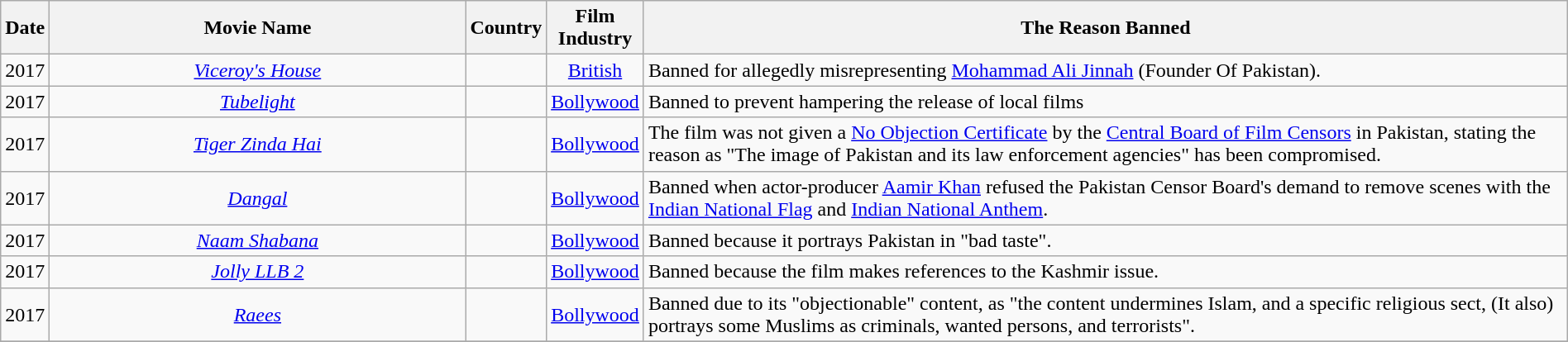<table class="wikitable sortable" style="width:100%;">
<tr>
<th style="width:3%;">Date</th>
<th style="width:27%;">Movie Name</th>
<th style="width:05%;">Country</th>
<th style="width:5%;">Film Industry</th>
<th ! class="unsortable" style="width:60%;">The Reason Banned</th>
</tr>
<tr>
<td align=center>2017</td>
<td align=center><em><a href='#'>Viceroy's House</a></em></td>
<td align=center></td>
<td align=center><a href='#'>British</a></td>
<td>Banned for allegedly misrepresenting <a href='#'>Mohammad Ali Jinnah</a> (Founder Of Pakistan).</td>
</tr>
<tr>
<td align=center>2017</td>
<td align=center><em><a href='#'>Tubelight</a></em></td>
<td align=center></td>
<td align=center><a href='#'>Bollywood</a></td>
<td>Banned to prevent hampering the release of local films</td>
</tr>
<tr>
<td align=center>2017</td>
<td align=center><em><a href='#'>Tiger Zinda Hai</a></em></td>
<td align=center></td>
<td align=center><a href='#'>Bollywood</a></td>
<td>The film was not given a <a href='#'>No Objection Certificate</a> by the <a href='#'>Central Board of Film Censors</a> in Pakistan, stating the reason as "The image of Pakistan and its law enforcement agencies" has been compromised.</td>
</tr>
<tr>
<td align=center>2017</td>
<td align=center><em><a href='#'>Dangal</a></em></td>
<td align=center></td>
<td align=center><a href='#'>Bollywood</a></td>
<td>Banned when actor-producer <a href='#'>Aamir Khan</a> refused the Pakistan Censor Board's demand to remove scenes with the <a href='#'>Indian National Flag</a> and <a href='#'>Indian National Anthem</a>.</td>
</tr>
<tr>
<td align=center>2017</td>
<td align=center><em><a href='#'>Naam Shabana</a></em></td>
<td align=center></td>
<td align=center><a href='#'>Bollywood</a></td>
<td>Banned because it portrays Pakistan in "bad taste".</td>
</tr>
<tr>
<td align=center>2017</td>
<td align=center><em><a href='#'>Jolly LLB 2</a></em></td>
<td align=center></td>
<td align=center><a href='#'>Bollywood</a></td>
<td>Banned because the film makes references to the Kashmir issue.</td>
</tr>
<tr>
<td align=center>2017</td>
<td align=center><em><a href='#'>Raees</a></em></td>
<td align=center></td>
<td align=center><a href='#'>Bollywood</a></td>
<td>Banned due to its "objectionable" content, as "the content undermines Islam, and a specific religious sect, (It also) portrays some Muslims as criminals, wanted persons, and terrorists".</td>
</tr>
<tr>
</tr>
</table>
